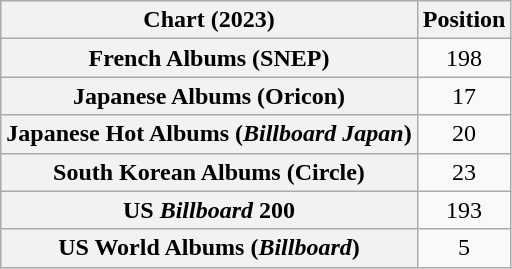<table class="wikitable plainrowheaders sortable" style="text-align:center">
<tr>
<th scope="col">Chart (2023)</th>
<th scope="col">Position</th>
</tr>
<tr>
<th scope="row">French Albums (SNEP)</th>
<td>198</td>
</tr>
<tr>
<th scope="row">Japanese Albums (Oricon)</th>
<td>17</td>
</tr>
<tr>
<th scope="row">Japanese Hot Albums (<em>Billboard Japan</em>)</th>
<td>20</td>
</tr>
<tr>
<th scope="row">South Korean Albums (Circle)</th>
<td>23</td>
</tr>
<tr>
<th scope="row">US <em>Billboard</em> 200</th>
<td>193</td>
</tr>
<tr>
<th scope="row">US World Albums (<em>Billboard</em>)</th>
<td>5</td>
</tr>
</table>
